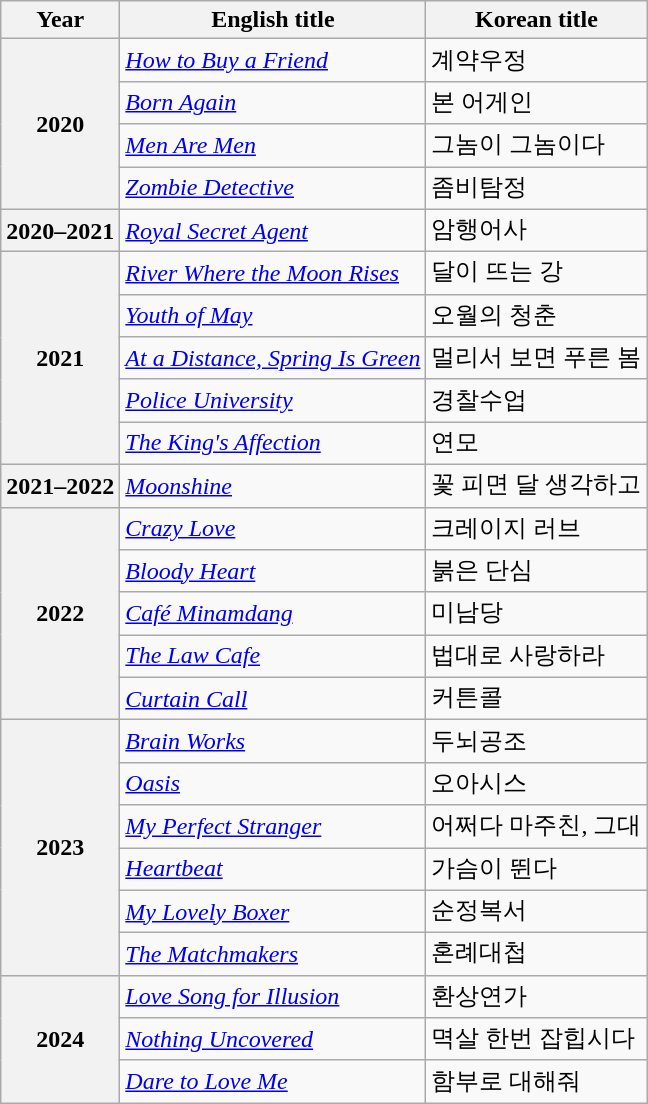<table class="wikitable plainrowheaders">
<tr>
<th scope="col">Year</th>
<th scope="col">English title</th>
<th scope="col">Korean title</th>
</tr>
<tr>
<th scope="row" rowspan="4">2020</th>
<td><em><a href='#'>How to Buy a Friend</a></em></td>
<td>계약우정</td>
</tr>
<tr>
<td><em><a href='#'>Born Again</a></em></td>
<td>본 어게인</td>
</tr>
<tr>
<td><em><a href='#'>Men Are Men</a></em></td>
<td>그놈이 그놈이다</td>
</tr>
<tr>
<td><em><a href='#'>Zombie Detective</a></em></td>
<td>좀비탐정</td>
</tr>
<tr>
<th scope="row">2020–2021</th>
<td><em><a href='#'>Royal Secret Agent</a></em></td>
<td>암행어사</td>
</tr>
<tr>
<th scope="row" rowspan="5">2021</th>
<td><em><a href='#'>River Where the Moon Rises</a></em></td>
<td>달이 뜨는 강</td>
</tr>
<tr>
<td><em><a href='#'>Youth of May</a></em></td>
<td>오월의 청춘</td>
</tr>
<tr>
<td><em><a href='#'>At a Distance, Spring Is Green</a></em></td>
<td>멀리서 보면 푸른 봄</td>
</tr>
<tr>
<td><em><a href='#'>Police University</a></em></td>
<td>경찰수업</td>
</tr>
<tr>
<td><em><a href='#'>The King's Affection</a></em></td>
<td>연모</td>
</tr>
<tr>
<th scope="row">2021–2022</th>
<td><em><a href='#'>Moonshine</a></em></td>
<td>꽃 피면 달 생각하고</td>
</tr>
<tr>
<th scope="row" rowspan="5">2022</th>
<td><em><a href='#'>Crazy Love</a></em></td>
<td>크레이지 러브</td>
</tr>
<tr>
<td><em><a href='#'>Bloody Heart</a></em></td>
<td>붉은 단심</td>
</tr>
<tr>
<td><em><a href='#'>Café Minamdang</a></em></td>
<td>미남당</td>
</tr>
<tr>
<td><em><a href='#'>The Law Cafe</a></em></td>
<td>법대로 사랑하라</td>
</tr>
<tr>
<td><em><a href='#'>Curtain Call</a></em></td>
<td>커튼콜</td>
</tr>
<tr>
<th scope="row" rowspan="6">2023</th>
<td><em><a href='#'>Brain Works</a></em></td>
<td>두뇌공조</td>
</tr>
<tr>
<td><em><a href='#'>Oasis</a></em></td>
<td>오아시스</td>
</tr>
<tr>
<td><em><a href='#'>My Perfect Stranger</a></em></td>
<td>어쩌다 마주친, 그대</td>
</tr>
<tr>
<td><em><a href='#'>Heartbeat</a></em></td>
<td>가슴이 뛴다</td>
</tr>
<tr>
<td><em><a href='#'>My Lovely Boxer</a></em></td>
<td>순정복서</td>
</tr>
<tr>
<td><em><a href='#'>The Matchmakers</a></em></td>
<td>혼례대첩</td>
</tr>
<tr>
<th rowspan="3" scope="row">2024</th>
<td><em><a href='#'>Love Song for Illusion</a></em></td>
<td>환상연가</td>
</tr>
<tr>
<td><em><a href='#'>Nothing Uncovered</a></em></td>
<td>멱살 한번 잡힙시다</td>
</tr>
<tr>
<td><em><a href='#'>Dare to Love Me</a></em></td>
<td>함부로 대해줘</td>
</tr>
</table>
